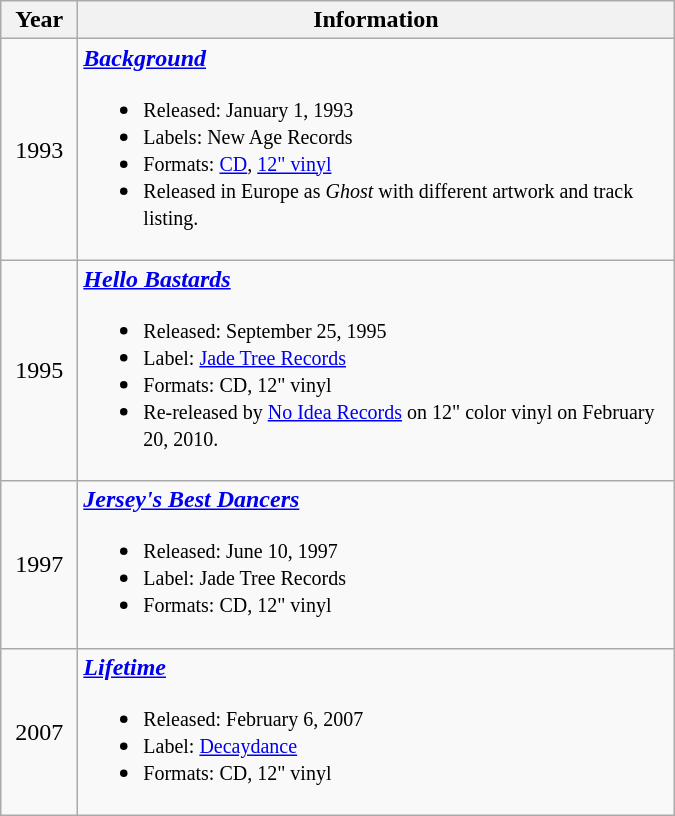<table class="wikitable">
<tr>
<th rowspan="1" width="44">Year</th>
<th rowspan="1" width="390">Information</th>
</tr>
<tr>
<td align=center width="44">1993</td>
<td width="390"><strong><em><a href='#'>Background</a></em></strong><br><ul><li><small>Released: January 1, 1993</small></li><li><small>Labels: New Age Records</small></li><li><small>Formats: <a href='#'>CD</a>, <a href='#'>12" vinyl</a></small></li><li><small>Released in Europe as <em>Ghost</em> with different artwork and track listing.</small></li></ul></td>
</tr>
<tr>
<td align=center width="44">1995</td>
<td width="390"><strong><em><a href='#'>Hello Bastards</a></em></strong><br><ul><li><small>Released: September 25, 1995</small></li><li><small>Label: <a href='#'>Jade Tree Records</a></small></li><li><small>Formats: CD, 12" vinyl</small></li><li><small>Re-released by <a href='#'>No Idea Records</a> on 12" color vinyl on February 20, 2010.</small></li></ul></td>
</tr>
<tr>
<td align=center width="44">1997</td>
<td width="390"><strong><em><a href='#'>Jersey's Best Dancers</a></em></strong><br><ul><li><small>Released: June 10, 1997</small></li><li><small>Label: Jade Tree Records</small></li><li><small>Formats: CD, 12" vinyl</small></li></ul></td>
</tr>
<tr>
<td align=center width="44">2007</td>
<td width="390"><strong><em><a href='#'>Lifetime</a></em></strong><br><ul><li><small>Released: February 6, 2007</small></li><li><small>Label: <a href='#'>Decaydance</a></small></li><li><small>Formats: CD, 12" vinyl</small></li></ul></td>
</tr>
</table>
